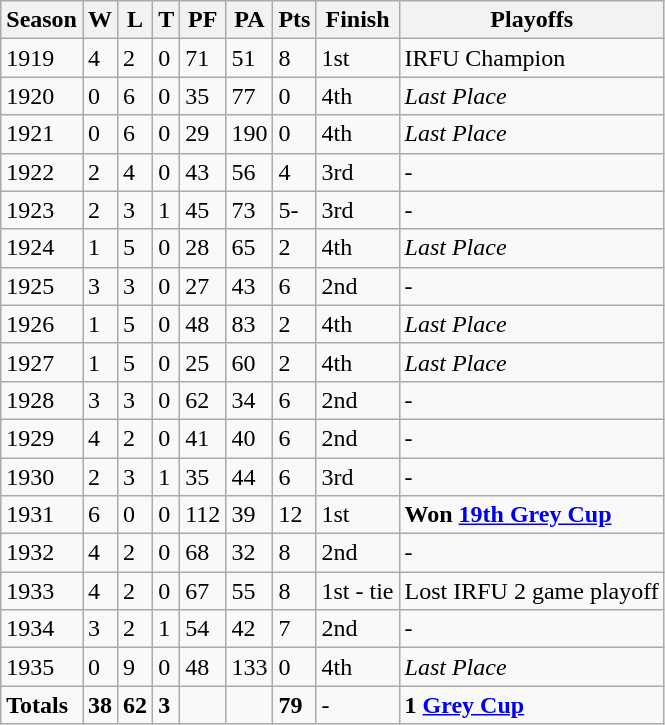<table class="wikitable">
<tr>
<th>Season</th>
<th>W</th>
<th>L</th>
<th>T</th>
<th>PF</th>
<th>PA</th>
<th>Pts</th>
<th>Finish</th>
<th>Playoffs</th>
</tr>
<tr>
<td>1919</td>
<td>4</td>
<td>2</td>
<td>0</td>
<td>71</td>
<td>51</td>
<td>8</td>
<td>1st</td>
<td>IRFU Champion</td>
</tr>
<tr>
<td>1920</td>
<td>0</td>
<td>6</td>
<td>0</td>
<td>35</td>
<td>77</td>
<td>0</td>
<td>4th</td>
<td><em>Last Place</em></td>
</tr>
<tr>
<td>1921</td>
<td>0</td>
<td>6</td>
<td>0</td>
<td>29</td>
<td>190</td>
<td>0</td>
<td>4th</td>
<td><em>Last Place</em></td>
</tr>
<tr>
<td>1922</td>
<td>2</td>
<td>4</td>
<td>0</td>
<td>43</td>
<td>56</td>
<td>4</td>
<td>3rd</td>
<td>-</td>
</tr>
<tr>
<td>1923</td>
<td>2</td>
<td>3</td>
<td>1</td>
<td>45</td>
<td>73</td>
<td>5-</td>
<td>3rd</td>
<td>-</td>
</tr>
<tr>
<td>1924</td>
<td>1</td>
<td>5</td>
<td>0</td>
<td>28</td>
<td>65</td>
<td>2</td>
<td>4th</td>
<td><em>Last Place</em></td>
</tr>
<tr>
<td>1925</td>
<td>3</td>
<td>3</td>
<td>0</td>
<td>27</td>
<td>43</td>
<td>6</td>
<td>2nd</td>
<td>-</td>
</tr>
<tr>
<td>1926</td>
<td>1</td>
<td>5</td>
<td>0</td>
<td>48</td>
<td>83</td>
<td>2</td>
<td>4th</td>
<td><em>Last Place</em></td>
</tr>
<tr>
<td>1927</td>
<td>1</td>
<td>5</td>
<td>0</td>
<td>25</td>
<td>60</td>
<td>2</td>
<td>4th</td>
<td><em>Last Place</em></td>
</tr>
<tr>
<td>1928</td>
<td>3</td>
<td>3</td>
<td>0</td>
<td>62</td>
<td>34</td>
<td>6</td>
<td>2nd</td>
<td>-</td>
</tr>
<tr>
<td>1929</td>
<td>4</td>
<td>2</td>
<td>0</td>
<td>41</td>
<td>40</td>
<td>6</td>
<td>2nd</td>
<td>-</td>
</tr>
<tr>
<td>1930</td>
<td>2</td>
<td>3</td>
<td>1</td>
<td>35</td>
<td>44</td>
<td>6</td>
<td>3rd</td>
<td>-</td>
</tr>
<tr>
<td>1931</td>
<td>6</td>
<td>0</td>
<td>0</td>
<td>112</td>
<td>39</td>
<td>12</td>
<td>1st</td>
<td><strong>Won <a href='#'>19th Grey Cup</a></strong></td>
</tr>
<tr>
<td>1932</td>
<td>4</td>
<td>2</td>
<td>0</td>
<td>68</td>
<td>32</td>
<td>8</td>
<td>2nd</td>
<td>-</td>
</tr>
<tr>
<td>1933</td>
<td>4</td>
<td>2</td>
<td>0</td>
<td>67</td>
<td>55</td>
<td>8</td>
<td>1st - tie</td>
<td>Lost IRFU 2 game playoff</td>
</tr>
<tr>
<td>1934</td>
<td>3</td>
<td>2</td>
<td>1</td>
<td>54</td>
<td>42</td>
<td>7</td>
<td>2nd</td>
<td>-</td>
</tr>
<tr>
<td>1935</td>
<td>0</td>
<td>9</td>
<td>0</td>
<td>48</td>
<td>133</td>
<td>0</td>
<td>4th</td>
<td><em>Last Place</em></td>
</tr>
<tr>
<td><strong>Totals</strong></td>
<td><strong>38</strong></td>
<td><strong>62</strong></td>
<td><strong>3</strong></td>
<td></td>
<td></td>
<td><strong>79</strong></td>
<td>-</td>
<td><strong>1 <a href='#'>Grey Cup</a></strong></td>
</tr>
</table>
